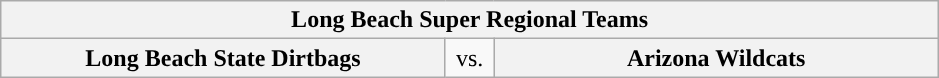<table class="wikitable">
<tr>
<th style="width: 604px;" colspan=3>Long Beach Super Regional Teams</th>
</tr>
<tr>
<th style="width: 289px; ">Long Beach State Dirtbags</th>
<td style="width: 25px; text-align:center">vs.</td>
<th style="width: 289px; ">Arizona Wildcats</th>
</tr>
</table>
